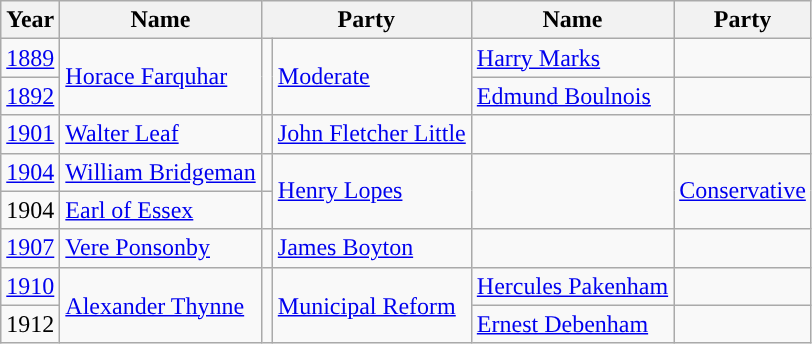<table class="wikitable">
<tr>
<th>Year</th>
<th>Name</th>
<th colspan=2>Party</th>
<th>Name</th>
<th colspan=2>Party</th>
</tr>
<tr>
<td><a href='#'>1889</a></td>
<td rowspan=2><a href='#'>Horace Farquhar</a></td>
<td rowspan=2 style="background-color: "></td>
<td rowspan=2><a href='#'>Moderate</a></td>
<td><a href='#'>Harry Marks</a></td>
<td></td>
</tr>
<tr>
<td><a href='#'>1892</a></td>
<td><a href='#'>Edmund Boulnois</a></td>
<td></td>
</tr>
<tr>
<td><a href='#'>1901</a></td>
<td><a href='#'>Walter Leaf</a></td>
<td></td>
<td><a href='#'>John Fletcher Little</a></td>
<td></td>
</tr>
<tr>
<td><a href='#'>1904</a></td>
<td><a href='#'>William Bridgeman</a></td>
<td></td>
<td rowspan=2><a href='#'>Henry Lopes</a></td>
<td rowspan=2 style="background-color: "></td>
<td rowspan=2><a href='#'>Conservative</a></td>
</tr>
<tr>
<td>1904</td>
<td><a href='#'>Earl of Essex</a></td>
<td></td>
</tr>
<tr>
<td><a href='#'>1907</a></td>
<td><a href='#'>Vere Ponsonby</a></td>
<td></td>
<td><a href='#'>James Boyton</a></td>
<td></td>
</tr>
<tr>
<td><a href='#'>1910</a></td>
<td rowspan=2><a href='#'>Alexander Thynne</a></td>
<td rowspan=2 style="background-color: "></td>
<td rowspan=2><a href='#'>Municipal Reform</a></td>
<td><a href='#'>Hercules Pakenham</a></td>
<td></td>
</tr>
<tr>
<td>1912</td>
<td><a href='#'>Ernest Debenham</a></td>
<td></td>
</tr>
</table>
